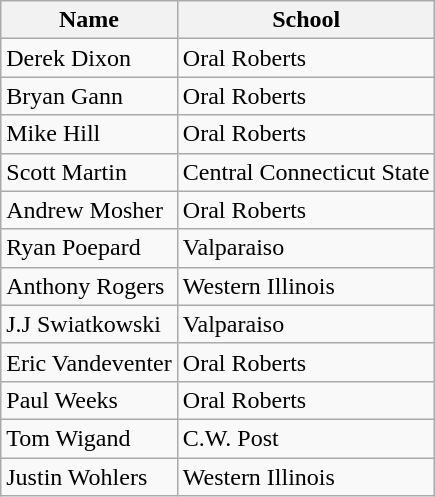<table class=wikitable>
<tr>
<th>Name</th>
<th>School</th>
</tr>
<tr>
<td>Derek Dixon</td>
<td>Oral Roberts</td>
</tr>
<tr>
<td>Bryan Gann</td>
<td>Oral Roberts</td>
</tr>
<tr>
<td>Mike Hill</td>
<td>Oral Roberts</td>
</tr>
<tr>
<td>Scott Martin</td>
<td>Central Connecticut State</td>
</tr>
<tr>
<td>Andrew Mosher</td>
<td>Oral Roberts</td>
</tr>
<tr>
<td>Ryan Poepard</td>
<td>Valparaiso</td>
</tr>
<tr>
<td>Anthony Rogers</td>
<td>Western Illinois</td>
</tr>
<tr>
<td>J.J Swiatkowski</td>
<td>Valparaiso</td>
</tr>
<tr>
<td>Eric Vandeventer</td>
<td>Oral Roberts</td>
</tr>
<tr>
<td>Paul Weeks</td>
<td>Oral Roberts</td>
</tr>
<tr>
<td>Tom Wigand</td>
<td>C.W. Post</td>
</tr>
<tr>
<td>Justin Wohlers</td>
<td>Western Illinois</td>
</tr>
</table>
